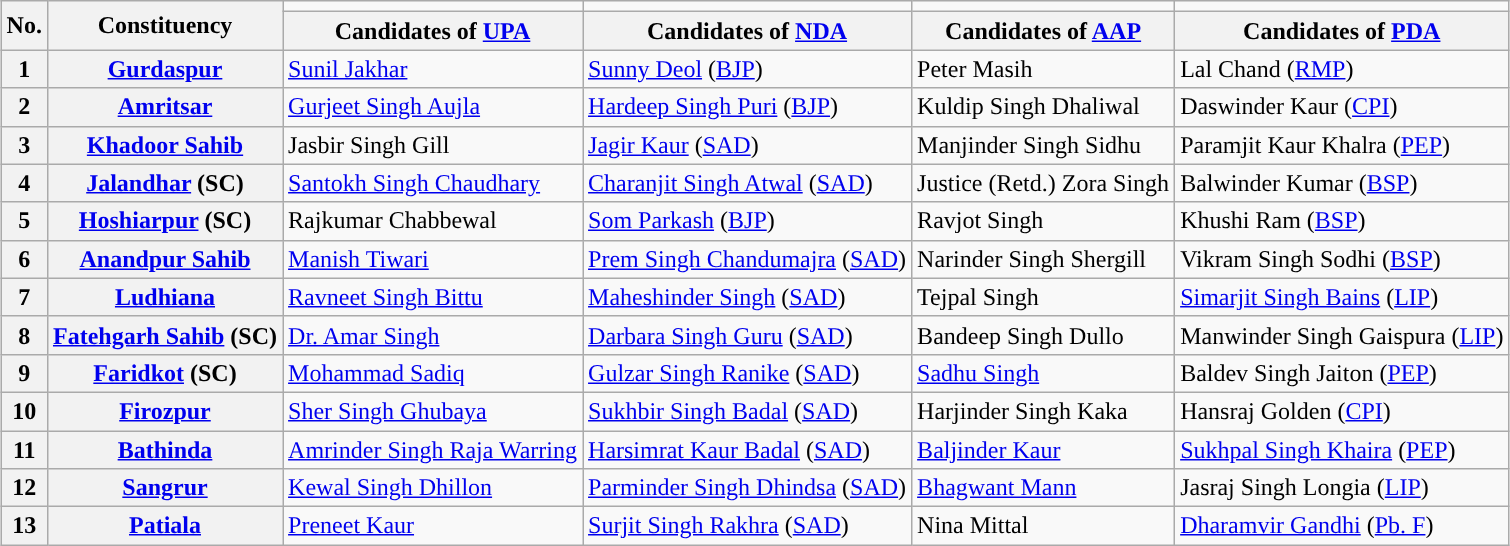<table class="wikitable sortable plainrowheaders" style="margin:auto; margin:auto;">
<tr>
<th rowspan="2">No.</th>
<th rowspan="2">Constituency</th>
<td style="background-color: "></td>
<td style="background-color: "></td>
<td style="background-color: "></td>
<td style="background-color: "></td>
</tr>
<tr>
<th>Candidates of <a href='#'>UPA</a></th>
<th>Candidates of <a href='#'>NDA</a></th>
<th>Candidates of <a href='#'>AAP</a></th>
<th>Candidates of <a href='#'>PDA</a></th>
</tr>
<tr>
<th>1</th>
<th><a href='#'>Gurdaspur</a></th>
<td><a href='#'>Sunil Jakhar</a></td>
<td><a href='#'>Sunny Deol</a> (<a href='#'>BJP</a>)</td>
<td>Peter Masih</td>
<td>Lal Chand (<a href='#'>RMP</a>)</td>
</tr>
<tr>
<th>2</th>
<th><a href='#'>Amritsar</a></th>
<td><a href='#'>Gurjeet Singh Aujla</a></td>
<td><a href='#'>Hardeep Singh Puri</a> (<a href='#'>BJP</a>)</td>
<td>Kuldip Singh Dhaliwal</td>
<td>Daswinder Kaur (<a href='#'>CPI</a>)</td>
</tr>
<tr>
<th>3</th>
<th><a href='#'>Khadoor Sahib</a></th>
<td>Jasbir Singh Gill</td>
<td><a href='#'>Jagir Kaur</a> (<a href='#'>SAD</a>)</td>
<td>Manjinder Singh Sidhu</td>
<td>Paramjit Kaur Khalra (<a href='#'>PEP</a>)</td>
</tr>
<tr>
<th>4</th>
<th><a href='#'>Jalandhar</a> (SC)</th>
<td><a href='#'>Santokh Singh Chaudhary</a></td>
<td><a href='#'>Charanjit Singh Atwal</a> (<a href='#'>SAD</a>)</td>
<td>Justice (Retd.) Zora Singh</td>
<td>Balwinder Kumar (<a href='#'>BSP</a>)</td>
</tr>
<tr>
<th>5</th>
<th><a href='#'>Hoshiarpur</a> (SC)</th>
<td>Rajkumar Chabbewal</td>
<td><a href='#'>Som Parkash</a> (<a href='#'>BJP</a>)</td>
<td>Ravjot Singh</td>
<td>Khushi Ram (<a href='#'>BSP</a>)</td>
</tr>
<tr>
<th>6</th>
<th><a href='#'>Anandpur Sahib</a></th>
<td><a href='#'>Manish Tiwari</a></td>
<td><a href='#'>Prem Singh Chandumajra</a> (<a href='#'>SAD</a>)</td>
<td>Narinder Singh Shergill</td>
<td>Vikram Singh Sodhi (<a href='#'>BSP</a>)</td>
</tr>
<tr>
<th>7</th>
<th><a href='#'>Ludhiana</a></th>
<td><a href='#'>Ravneet Singh Bittu</a></td>
<td><a href='#'>Maheshinder Singh</a> (<a href='#'>SAD</a>)</td>
<td>Tejpal Singh</td>
<td><a href='#'>Simarjit Singh Bains</a> (<a href='#'>LIP</a>)</td>
</tr>
<tr>
<th>8</th>
<th><a href='#'>Fatehgarh Sahib</a> (SC)</th>
<td><a href='#'>Dr. Amar Singh</a></td>
<td><a href='#'>Darbara Singh Guru</a> (<a href='#'>SAD</a>)</td>
<td>Bandeep Singh Dullo</td>
<td>Manwinder Singh Gaispura (<a href='#'>LIP</a>)</td>
</tr>
<tr>
<th>9</th>
<th><a href='#'>Faridkot</a> (SC)</th>
<td><a href='#'>Mohammad Sadiq</a></td>
<td><a href='#'>Gulzar Singh Ranike</a> (<a href='#'>SAD</a>)</td>
<td><a href='#'>Sadhu Singh</a></td>
<td>Baldev Singh Jaiton (<a href='#'>PEP</a>)</td>
</tr>
<tr>
<th>10</th>
<th><a href='#'>Firozpur</a></th>
<td><a href='#'>Sher Singh Ghubaya</a></td>
<td><a href='#'>Sukhbir Singh Badal</a> (<a href='#'>SAD</a>)</td>
<td>Harjinder Singh Kaka</td>
<td>Hansraj Golden (<a href='#'>CPI</a>)</td>
</tr>
<tr>
<th>11</th>
<th><a href='#'>Bathinda</a></th>
<td><a href='#'>Amrinder Singh Raja Warring</a></td>
<td><a href='#'>Harsimrat Kaur Badal</a> (<a href='#'>SAD</a>)</td>
<td><a href='#'>Baljinder Kaur</a></td>
<td><a href='#'>Sukhpal Singh Khaira</a> (<a href='#'>PEP</a>)</td>
</tr>
<tr>
<th>12</th>
<th><a href='#'>Sangrur</a></th>
<td><a href='#'>Kewal Singh Dhillon</a></td>
<td><a href='#'>Parminder Singh Dhindsa</a> (<a href='#'>SAD</a>)</td>
<td><a href='#'>Bhagwant Mann</a></td>
<td>Jasraj Singh Longia (<a href='#'>LIP</a>)</td>
</tr>
<tr>
<th>13</th>
<th><a href='#'>Patiala</a></th>
<td><a href='#'>Preneet Kaur</a></td>
<td><a href='#'>Surjit Singh Rakhra</a> (<a href='#'>SAD</a>)</td>
<td>Nina Mittal</td>
<td><a href='#'>Dharamvir Gandhi</a> (<a href='#'>Pb. F</a>)</td>
</tr>
</table>
